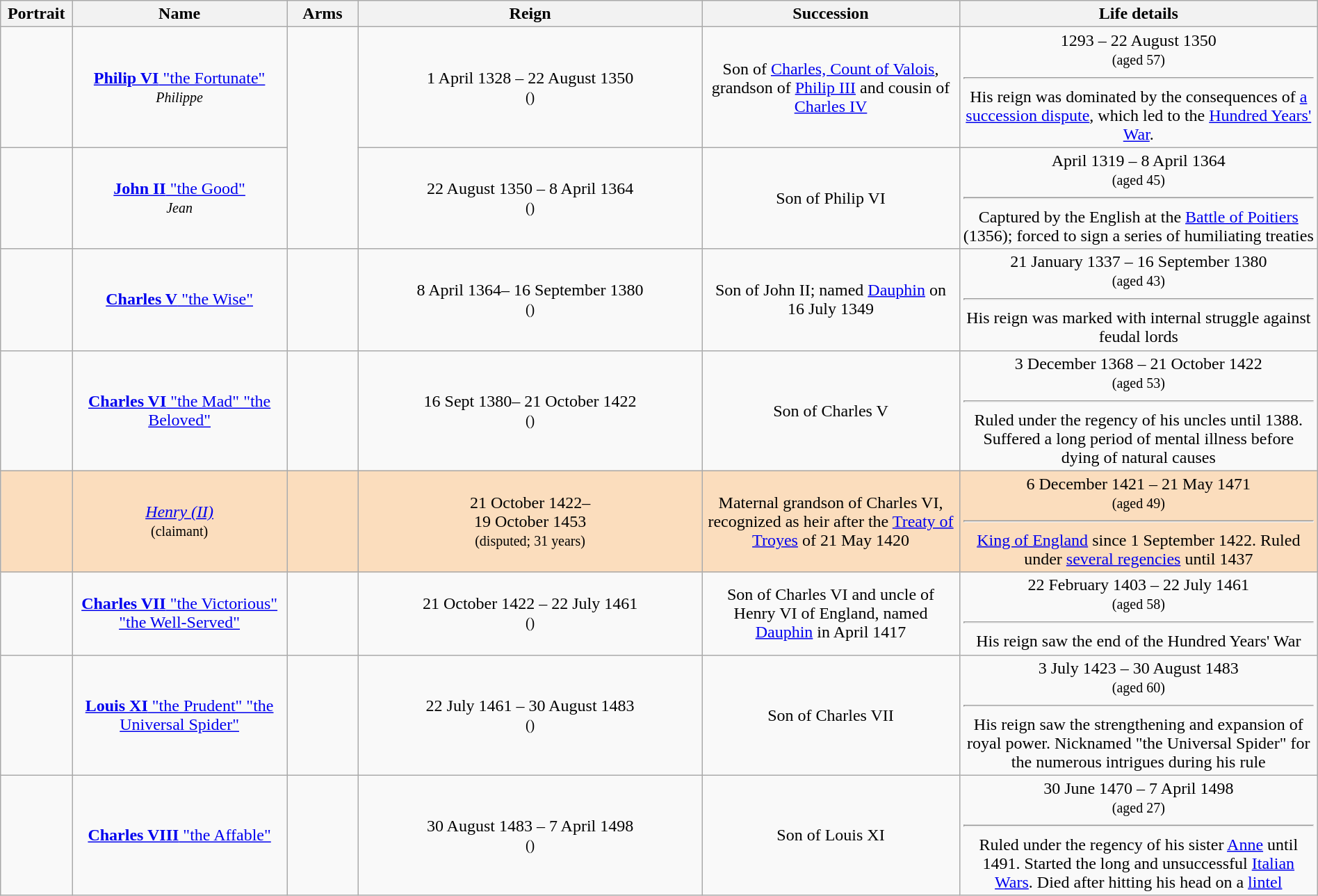<table class="wikitable" style="text-align:center; width:100%;">
<tr>
<th width="5%">Portrait</th>
<th width="15%">Name</th>
<th width="5%">Arms</th>
<th width="24%">Reign</th>
<th width="18%">Succession</th>
<th width="25%">Life details</th>
</tr>
<tr>
<td></td>
<td><a href='#'><strong>Philip VI</strong> "the Fortunate"</a><br><small><em>Philippe</em></small></td>
<td rowspan="2"></td>
<td>1 April 1328 – 22 August 1350<br><small>()</small></td>
<td>Son of <a href='#'>Charles, Count of Valois</a>, grandson of <a href='#'>Philip III</a> and cousin of <a href='#'>Charles IV</a></td>
<td>1293 – 22 August 1350<br><small>(aged 57)</small><hr>His reign was dominated by the consequences of <a href='#'>a succession dispute</a>, which led to the <a href='#'>Hundred Years' War</a>.</td>
</tr>
<tr>
<td></td>
<td><a href='#'><strong>John II</strong> "the Good"</a> <br><small><em>Jean</em></small></td>
<td>22 August 1350 – 8 April 1364<br><small>()</small></td>
<td>Son of Philip VI</td>
<td>April 1319 – 8 April 1364<br><small>(aged 45)</small><hr>Captured by the English at the <a href='#'>Battle of Poitiers</a> (1356); forced to sign a series of humiliating treaties</td>
</tr>
<tr>
<td></td>
<td><a href='#'><strong>Charles V</strong> "the Wise"</a></td>
<td></td>
<td>8 April 1364– 16 September 1380<br><small>()</small></td>
<td>Son of John II; named <a href='#'>Dauphin</a> on 16 July 1349</td>
<td>21 January 1337 – 16 September 1380<br><small>(aged 43)</small><hr>His reign was marked with internal struggle against feudal lords</td>
</tr>
<tr>
<td></td>
<td><a href='#'><strong>Charles VI</strong> "the Mad" "the Beloved"</a></td>
<td></td>
<td>16 Sept 1380– 21 October 1422<br><small>()</small></td>
<td>Son of Charles V</td>
<td>3 December 1368 – 21 October 1422<br><small>(aged 53)</small><hr>Ruled under the regency of his uncles until 1388. Suffered a long period of mental illness before dying of natural causes</td>
</tr>
<tr>
<td bgcolor="#FBDDBD"></td>
<td bgcolor="#FBDDBD"><em><a href='#'>Henry (II)</a></em><br><small>(claimant)</small></td>
<td bgcolor="#FBDDBD"></td>
<td bgcolor="#FBDDBD">21 October 1422–<br>19 October 1453<br><small>(disputed; 31 years)</small></td>
<td bgcolor="#FBDDBD">Maternal grandson of Charles VI, recognized as heir after the <a href='#'>Treaty of Troyes</a> of 21 May 1420</td>
<td bgcolor="#FBDDBD">6 December 1421 – 21 May 1471<br><small>(aged 49)</small><hr><a href='#'>King of England</a> since 1 September 1422. Ruled under <a href='#'>several regencies</a> until 1437</td>
</tr>
<tr>
<td></td>
<td><a href='#'><strong>Charles VII</strong> "the Victorious" "the Well-Served"</a></td>
<td></td>
<td>21 October 1422 – 22 July 1461<br><small>()</small></td>
<td>Son of Charles VI and uncle of Henry VI of England, named <a href='#'>Dauphin</a> in April 1417</td>
<td>22 February 1403 – 22 July 1461<br><small>(aged 58)</small><hr>His reign saw the end of the Hundred Years' War</td>
</tr>
<tr>
<td></td>
<td><a href='#'><strong>Louis XI</strong> "the Prudent" "the Universal Spider"</a></td>
<td></td>
<td>22 July 1461 – 30 August 1483<br><small>()</small></td>
<td>Son of Charles VII</td>
<td>3 July 1423 – 30 August 1483<br><small>(aged 60)</small><hr>His reign saw the strengthening and expansion of royal power. Nicknamed "the Universal Spider" for the numerous intrigues during his rule</td>
</tr>
<tr>
<td></td>
<td><a href='#'><strong>Charles VIII</strong> "the Affable"</a></td>
<td></td>
<td>30 August 1483 – 7 April 1498<br><small>()</small></td>
<td>Son of Louis XI</td>
<td>30 June 1470 – 7 April 1498<br><small>(aged 27)</small><hr>Ruled under the regency of his sister <a href='#'>Anne</a> until 1491. Started the long and unsuccessful <a href='#'>Italian Wars</a>. Died after hitting his head on a <a href='#'>lintel</a></td>
</tr>
</table>
